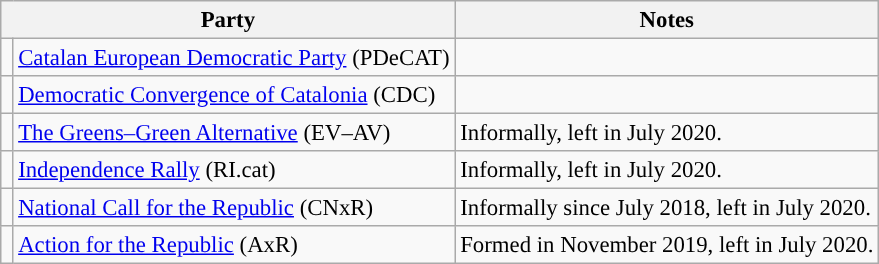<table class="wikitable" style="text-align:left; font-size:95%;">
<tr>
<th colspan="2">Party</th>
<th colspan="2">Notes</th>
</tr>
<tr>
<td width="1"></td>
<td><a href='#'>Catalan European Democratic Party</a> (PDeCAT)</td>
<td></td>
</tr>
<tr>
<td></td>
<td><a href='#'>Democratic Convergence of Catalonia</a> (CDC)</td>
<td></td>
</tr>
<tr>
<td></td>
<td><a href='#'>The Greens–Green Alternative</a> (EV–AV)</td>
<td>Informally, left in July 2020.</td>
</tr>
<tr>
<td></td>
<td><a href='#'>Independence Rally</a> (RI.cat)</td>
<td>Informally, left in July 2020.</td>
</tr>
<tr>
<td></td>
<td><a href='#'>National Call for the Republic</a> (CNxR)</td>
<td>Informally since July 2018, left in July 2020.</td>
</tr>
<tr>
<td></td>
<td><a href='#'>Action for the Republic</a> (AxR)</td>
<td>Formed in November 2019, left in July 2020.</td>
</tr>
</table>
